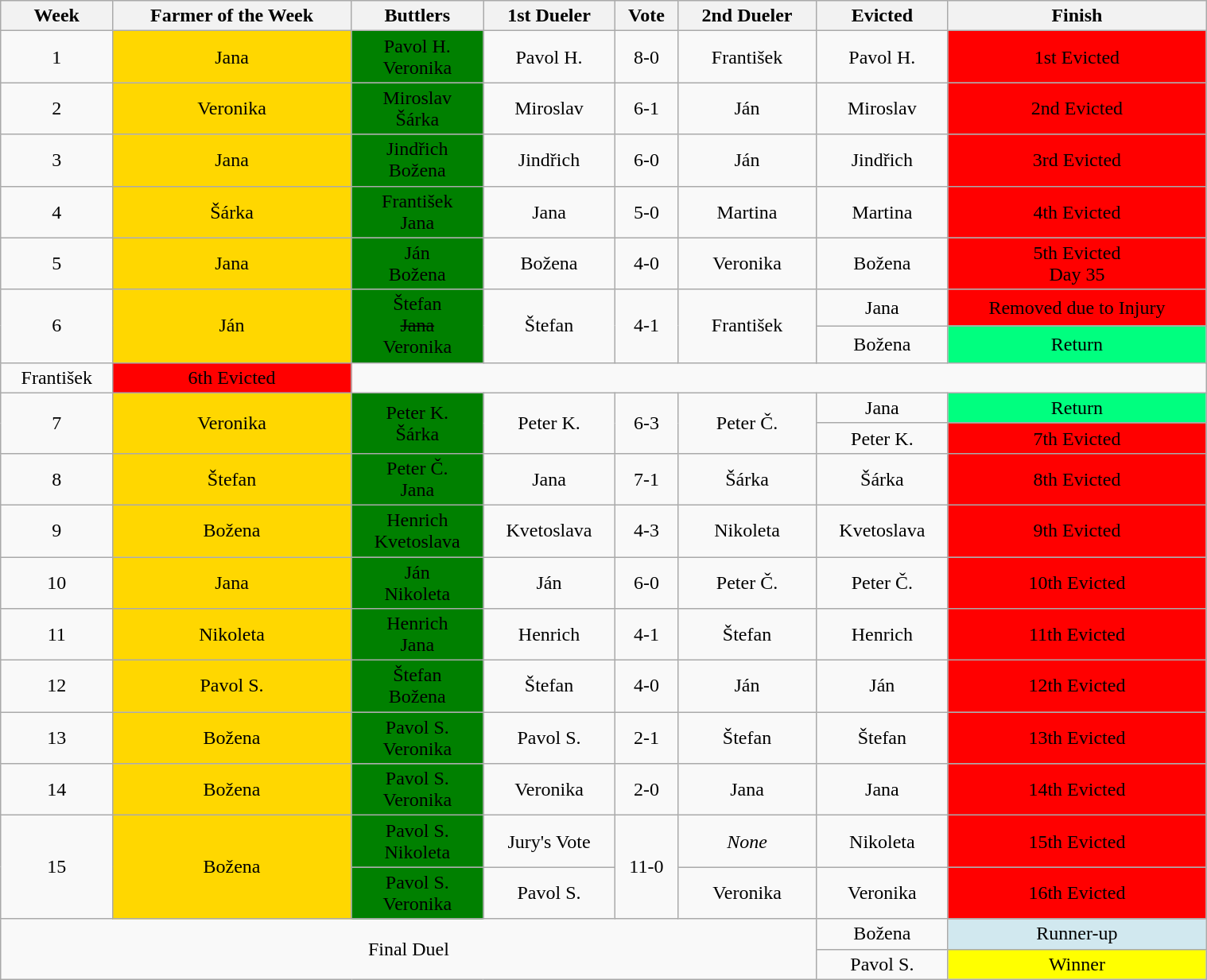<table class="wikitable" style="font-size:100%; text-align:center; width: 80%; margin-left: auto; margin-right: auto;">
<tr>
<th>Week</th>
<th>Farmer of the Week</th>
<th>Buttlers</th>
<th>1st Dueler</th>
<th>Vote</th>
<th>2nd Dueler</th>
<th>Evicted</th>
<th>Finish</th>
</tr>
<tr>
<td>1</td>
<td style="background:gold;" colspan=1>Jana</td>
<td style="background:#008000;">Pavol H.<br>Veronika</td>
<td>Pavol H.</td>
<td>8-0</td>
<td>František</td>
<td>Pavol H.</td>
<td style="background:#ff0000">1st Evicted</td>
</tr>
<tr>
<td>2</td>
<td style="background:gold;" colspan=1>Veronika</td>
<td style="background:#008000;">Miroslav<br>Šárka</td>
<td>Miroslav</td>
<td>6-1</td>
<td>Ján</td>
<td>Miroslav</td>
<td style="background:#ff0000">2nd Evicted</td>
</tr>
<tr>
<td>3</td>
<td style="background:gold;" colspan=1>Jana</td>
<td style="background:#008000;">Jindřich<br>Božena</td>
<td>Jindřich</td>
<td>6-0</td>
<td>Ján</td>
<td>Jindřich</td>
<td style="background:#ff0000">3rd Evicted</td>
</tr>
<tr>
<td>4</td>
<td style="background:gold;" colspan=1>Šárka</td>
<td style="background:#008000;">František<br>Jana</td>
<td>Jana</td>
<td>5-0</td>
<td>Martina</td>
<td>Martina</td>
<td style="background:#ff0000">4th Evicted</td>
</tr>
<tr>
<td>5</td>
<td style="background:gold;" colspan=1>Jana</td>
<td style="background:#008000;">Ján<br>Božena</td>
<td>Božena</td>
<td>4-0</td>
<td>Veronika</td>
<td>Božena</td>
<td style="background:#ff0000">5th Evicted<br>Day 35</td>
</tr>
<tr>
<td rowspan="3">6</td>
<td rowspan="3" style="background:gold;" colspan=1>Ján</td>
<td rowspan="3" style="background:#008000;">Štefan<br><s>Jana</s><br>Veronika</td>
<td rowspan="3">Štefan</td>
<td rowspan="3">4-1</td>
<td rowspan="3">František</td>
<td rowspan="1">Jana</td>
<td rowspan="1" style="background:#ff0000">Removed due to Injury</td>
</tr>
<tr>
<td rowspan="1">Božena</td>
<td rowspan="1" style="background:#00FF7F">Return</td>
</tr>
<tr>
</tr>
<tr>
<td rowspan="1">František</td>
<td rowspan="1" style="background:#ff0000">6th Evicted</td>
</tr>
<tr>
<td rowspan="2">7</td>
<td rowspan="2" style="background:gold;" colspan=1>Veronika</td>
<td rowspan="2" style="background:#008000;">Peter K.<br>Šárka</td>
<td rowspan="2">Peter K.</td>
<td rowspan="2">6-3</td>
<td rowspan="2">Peter Č.</td>
<td rowspan="1">Jana</td>
<td rowspan="1" style="background:#00FF7F">Return</td>
</tr>
<tr>
<td rowspan="1">Peter K.</td>
<td rowspan="1" style="background:#ff0000">7th Evicted</td>
</tr>
<tr>
<td>8</td>
<td style="background:gold;" colspan=1>Štefan</td>
<td style="background:#008000;">Peter Č.<br>Jana</td>
<td>Jana</td>
<td>7-1</td>
<td>Šárka</td>
<td>Šárka</td>
<td style="background:#ff0000">8th Evicted</td>
</tr>
<tr>
<td>9</td>
<td style="background:gold;" colspan=1>Božena</td>
<td style="background:#008000;">Henrich<br>Kvetoslava</td>
<td>Kvetoslava</td>
<td>4-3</td>
<td>Nikoleta</td>
<td>Kvetoslava</td>
<td style="background:#ff0000">9th Evicted</td>
</tr>
<tr>
<td>10</td>
<td style="background:gold;" colspan=1>Jana</td>
<td style="background:#008000;">Ján<br>Nikoleta</td>
<td>Ján</td>
<td>6-0</td>
<td>Peter Č.</td>
<td>Peter Č.</td>
<td style="background:#ff0000">10th Evicted</td>
</tr>
<tr>
<td>11</td>
<td style="background:gold;" colspan=1>Nikoleta</td>
<td style="background:#008000;">Henrich<br>Jana</td>
<td>Henrich</td>
<td>4-1</td>
<td>Štefan</td>
<td>Henrich</td>
<td style="background:#ff0000">11th Evicted</td>
</tr>
<tr>
<td>12</td>
<td style="background:gold;" colspan=1>Pavol S.</td>
<td style="background:#008000;">Štefan<br>Božena</td>
<td>Štefan</td>
<td>4-0</td>
<td>Ján</td>
<td>Ján</td>
<td style="background:#ff0000">12th Evicted</td>
</tr>
<tr>
<td>13</td>
<td style="background:gold;" colspan=1>Božena</td>
<td style="background:#008000;">Pavol S.<br>Veronika</td>
<td>Pavol S.</td>
<td>2-1</td>
<td>Štefan</td>
<td>Štefan</td>
<td style="background:#ff0000">13th Evicted</td>
</tr>
<tr>
<td>14</td>
<td style="background:gold;" colspan=1>Božena</td>
<td style="background:#008000;">Pavol S.<br>Veronika</td>
<td>Veronika</td>
<td>2-0</td>
<td>Jana</td>
<td>Jana</td>
<td style="background:#ff0000">14th Evicted</td>
</tr>
<tr>
<td rowspan="2">15</td>
<td rowspan="2" style="background:gold;" colspan=1>Božena</td>
<td rowspan="1" style="background:#008000;">Pavol S.<br>Nikoleta</td>
<td rowspan="1">Jury's Vote</td>
<td rowspan="2">11-0</td>
<td rowspan="1"><em>None</em></td>
<td rowspan="1">Nikoleta</td>
<td rowspan="1" style="background:#ff0000">15th Evicted</td>
</tr>
<tr>
<td rowspan="1" style="background:#008000;">Pavol S.<br>Veronika</td>
<td rowspan="1">Pavol S.</td>
<td rowspan="1">Veronika</td>
<td rowspan="1">Veronika</td>
<td rowspan="1" style="background:#ff0000">16th Evicted</td>
</tr>
<tr>
<td colspan="6" rowspan="2">Final Duel</td>
<td rowspan="1">Božena</td>
<td rowspan="1" style="background:#D1E8EF">Runner-up</td>
</tr>
<tr>
<td rowspan="1">Pavol S.</td>
<td rowspan="1" style="background:yellow">Winner</td>
</tr>
</table>
